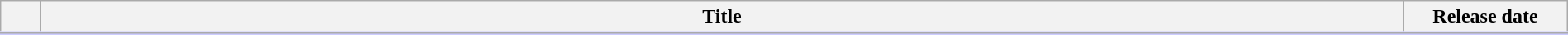<table class="wikitable" style="width:100%; margin:auto; background:#FFF;">
<tr style="border-bottom: 3px solid #CCF">
<th style="width:25px;"></th>
<th>Title</th>
<th style="width:125px;">Release date</th>
</tr>
<tr>
</tr>
</table>
